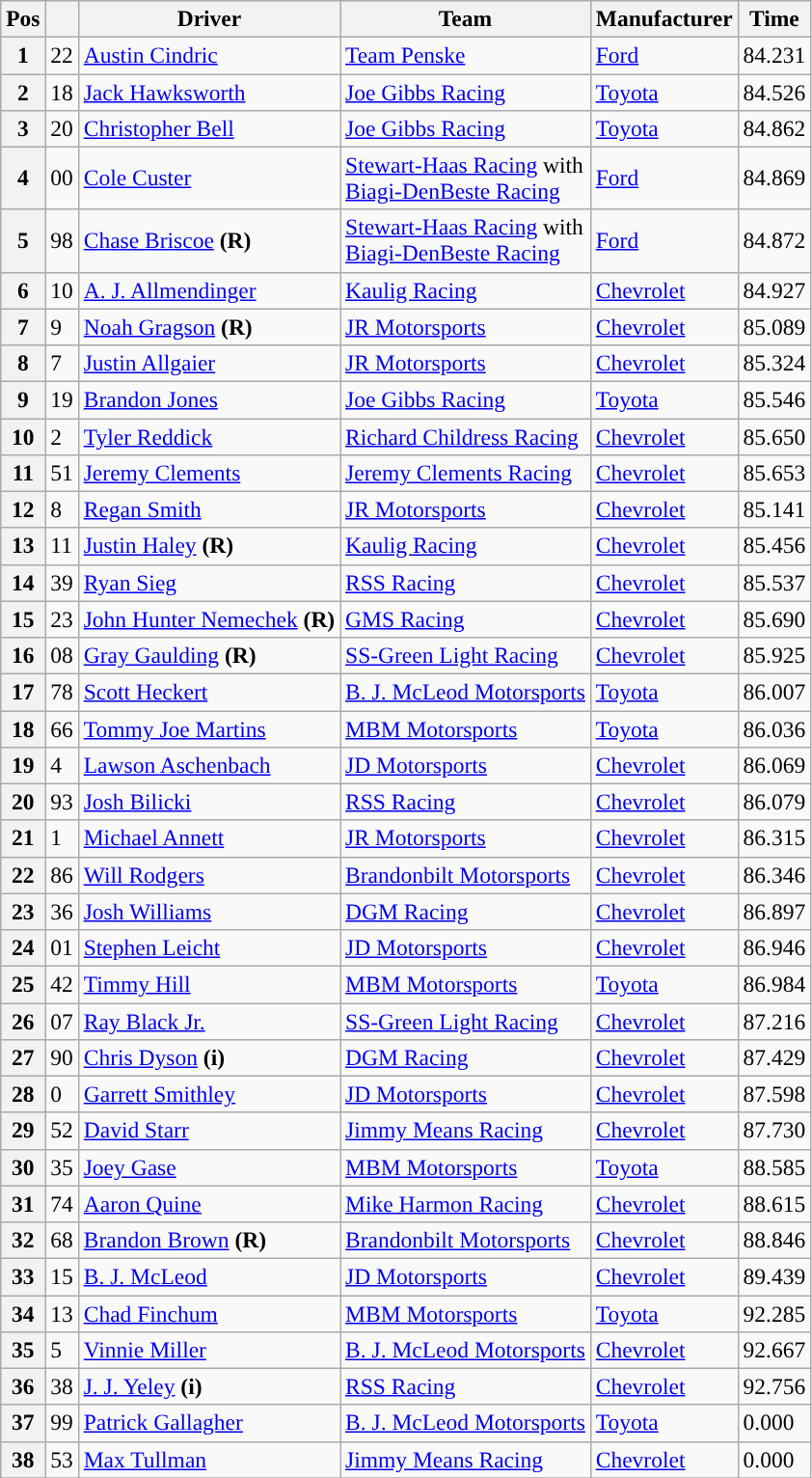<table class="wikitable" style="font-size:98%">
<tr>
<th>Pos</th>
<th></th>
<th>Driver</th>
<th>Team</th>
<th>Manufacturer</th>
<th>Time</th>
</tr>
<tr>
<th>1</th>
<td>22</td>
<td><a href='#'>Austin Cindric</a></td>
<td><a href='#'>Team Penske</a></td>
<td><a href='#'>Ford</a></td>
<td>84.231</td>
</tr>
<tr>
<th>2</th>
<td>18</td>
<td><a href='#'>Jack Hawksworth</a></td>
<td><a href='#'>Joe Gibbs Racing</a></td>
<td><a href='#'>Toyota</a></td>
<td>84.526</td>
</tr>
<tr>
<th>3</th>
<td>20</td>
<td><a href='#'>Christopher Bell</a></td>
<td><a href='#'>Joe Gibbs Racing</a></td>
<td><a href='#'>Toyota</a></td>
<td>84.862</td>
</tr>
<tr>
<th>4</th>
<td>00</td>
<td><a href='#'>Cole Custer</a></td>
<td><a href='#'>Stewart-Haas Racing</a> with <br> <a href='#'>Biagi-DenBeste Racing</a></td>
<td><a href='#'>Ford</a></td>
<td>84.869</td>
</tr>
<tr>
<th>5</th>
<td>98</td>
<td><a href='#'>Chase Briscoe</a> <strong>(R)</strong></td>
<td><a href='#'>Stewart-Haas Racing</a> with <br> <a href='#'>Biagi-DenBeste Racing</a></td>
<td><a href='#'>Ford</a></td>
<td>84.872</td>
</tr>
<tr>
<th>6</th>
<td>10</td>
<td><a href='#'>A. J. Allmendinger</a></td>
<td><a href='#'>Kaulig Racing</a></td>
<td><a href='#'>Chevrolet</a></td>
<td>84.927</td>
</tr>
<tr>
<th>7</th>
<td>9</td>
<td><a href='#'>Noah Gragson</a> <strong>(R)</strong></td>
<td><a href='#'>JR Motorsports</a></td>
<td><a href='#'>Chevrolet</a></td>
<td>85.089</td>
</tr>
<tr>
<th>8</th>
<td>7</td>
<td><a href='#'>Justin Allgaier</a></td>
<td><a href='#'>JR Motorsports</a></td>
<td><a href='#'>Chevrolet</a></td>
<td>85.324</td>
</tr>
<tr>
<th>9</th>
<td>19</td>
<td><a href='#'>Brandon Jones</a></td>
<td><a href='#'>Joe Gibbs Racing</a></td>
<td><a href='#'>Toyota</a></td>
<td>85.546</td>
</tr>
<tr>
<th>10</th>
<td>2</td>
<td><a href='#'>Tyler Reddick</a></td>
<td><a href='#'>Richard Childress Racing</a></td>
<td><a href='#'>Chevrolet</a></td>
<td>85.650</td>
</tr>
<tr>
<th>11</th>
<td>51</td>
<td><a href='#'>Jeremy Clements</a></td>
<td><a href='#'>Jeremy Clements Racing</a></td>
<td><a href='#'>Chevrolet</a></td>
<td>85.653</td>
</tr>
<tr>
<th>12</th>
<td>8</td>
<td><a href='#'>Regan Smith</a></td>
<td><a href='#'>JR Motorsports</a></td>
<td><a href='#'>Chevrolet</a></td>
<td>85.141</td>
</tr>
<tr>
<th>13</th>
<td>11</td>
<td><a href='#'>Justin Haley</a> <strong>(R)</strong></td>
<td><a href='#'>Kaulig Racing</a></td>
<td><a href='#'>Chevrolet</a></td>
<td>85.456</td>
</tr>
<tr>
<th>14</th>
<td>39</td>
<td><a href='#'>Ryan Sieg</a></td>
<td><a href='#'>RSS Racing</a></td>
<td><a href='#'>Chevrolet</a></td>
<td>85.537</td>
</tr>
<tr>
<th>15</th>
<td>23</td>
<td><a href='#'>John Hunter Nemechek</a> <strong>(R)</strong></td>
<td><a href='#'>GMS Racing</a></td>
<td><a href='#'>Chevrolet</a></td>
<td>85.690</td>
</tr>
<tr>
<th>16</th>
<td>08</td>
<td><a href='#'>Gray Gaulding</a> <strong>(R)</strong></td>
<td><a href='#'>SS-Green Light Racing</a></td>
<td><a href='#'>Chevrolet</a></td>
<td>85.925</td>
</tr>
<tr>
<th>17</th>
<td>78</td>
<td><a href='#'>Scott Heckert</a></td>
<td><a href='#'>B. J. McLeod Motorsports</a></td>
<td><a href='#'>Toyota</a></td>
<td>86.007</td>
</tr>
<tr>
<th>18</th>
<td>66</td>
<td><a href='#'>Tommy Joe Martins</a></td>
<td><a href='#'>MBM Motorsports</a></td>
<td><a href='#'>Toyota</a></td>
<td>86.036</td>
</tr>
<tr>
<th>19</th>
<td>4</td>
<td><a href='#'>Lawson Aschenbach</a></td>
<td><a href='#'>JD Motorsports</a></td>
<td><a href='#'>Chevrolet</a></td>
<td>86.069</td>
</tr>
<tr>
<th>20</th>
<td>93</td>
<td><a href='#'>Josh Bilicki</a></td>
<td><a href='#'>RSS Racing</a></td>
<td><a href='#'>Chevrolet</a></td>
<td>86.079</td>
</tr>
<tr>
<th>21</th>
<td>1</td>
<td><a href='#'>Michael Annett</a></td>
<td><a href='#'>JR Motorsports</a></td>
<td><a href='#'>Chevrolet</a></td>
<td>86.315</td>
</tr>
<tr>
<th>22</th>
<td>86</td>
<td><a href='#'>Will Rodgers</a></td>
<td><a href='#'>Brandonbilt Motorsports</a></td>
<td><a href='#'>Chevrolet</a></td>
<td>86.346</td>
</tr>
<tr>
<th>23</th>
<td>36</td>
<td><a href='#'>Josh Williams</a></td>
<td><a href='#'>DGM Racing</a></td>
<td><a href='#'>Chevrolet</a></td>
<td>86.897</td>
</tr>
<tr>
<th>24</th>
<td>01</td>
<td><a href='#'>Stephen Leicht</a></td>
<td><a href='#'>JD Motorsports</a></td>
<td><a href='#'>Chevrolet</a></td>
<td>86.946</td>
</tr>
<tr>
<th>25</th>
<td>42</td>
<td><a href='#'>Timmy Hill</a></td>
<td><a href='#'>MBM Motorsports</a></td>
<td><a href='#'>Toyota</a></td>
<td>86.984</td>
</tr>
<tr>
<th>26</th>
<td>07</td>
<td><a href='#'>Ray Black Jr.</a></td>
<td><a href='#'>SS-Green Light Racing</a></td>
<td><a href='#'>Chevrolet</a></td>
<td>87.216</td>
</tr>
<tr>
<th>27</th>
<td>90</td>
<td><a href='#'>Chris Dyson</a> <strong>(i)</strong></td>
<td><a href='#'>DGM Racing</a></td>
<td><a href='#'>Chevrolet</a></td>
<td>87.429</td>
</tr>
<tr>
<th>28</th>
<td>0</td>
<td><a href='#'>Garrett Smithley</a></td>
<td><a href='#'>JD Motorsports</a></td>
<td><a href='#'>Chevrolet</a></td>
<td>87.598</td>
</tr>
<tr>
<th>29</th>
<td>52</td>
<td><a href='#'>David Starr</a></td>
<td><a href='#'>Jimmy Means Racing</a></td>
<td><a href='#'>Chevrolet</a></td>
<td>87.730</td>
</tr>
<tr>
<th>30</th>
<td>35</td>
<td><a href='#'>Joey Gase</a></td>
<td><a href='#'>MBM Motorsports</a></td>
<td><a href='#'>Toyota</a></td>
<td>88.585</td>
</tr>
<tr>
<th>31</th>
<td>74</td>
<td><a href='#'>Aaron Quine</a></td>
<td><a href='#'>Mike Harmon Racing</a></td>
<td><a href='#'>Chevrolet</a></td>
<td>88.615</td>
</tr>
<tr>
<th>32</th>
<td>68</td>
<td><a href='#'>Brandon Brown</a> <strong>(R)</strong></td>
<td><a href='#'>Brandonbilt Motorsports</a></td>
<td><a href='#'>Chevrolet</a></td>
<td>88.846</td>
</tr>
<tr>
<th>33</th>
<td>15</td>
<td><a href='#'>B. J. McLeod</a></td>
<td><a href='#'>JD Motorsports</a></td>
<td><a href='#'>Chevrolet</a></td>
<td>89.439</td>
</tr>
<tr>
<th>34</th>
<td>13</td>
<td><a href='#'>Chad Finchum</a></td>
<td><a href='#'>MBM Motorsports</a></td>
<td><a href='#'>Toyota</a></td>
<td>92.285</td>
</tr>
<tr>
<th>35</th>
<td>5</td>
<td><a href='#'>Vinnie Miller</a></td>
<td><a href='#'>B. J. McLeod Motorsports</a></td>
<td><a href='#'>Chevrolet</a></td>
<td>92.667</td>
</tr>
<tr>
<th>36</th>
<td>38</td>
<td><a href='#'>J. J. Yeley</a> <strong>(i)</strong></td>
<td><a href='#'>RSS Racing</a></td>
<td><a href='#'>Chevrolet</a></td>
<td>92.756</td>
</tr>
<tr>
<th>37</th>
<td>99</td>
<td><a href='#'>Patrick Gallagher</a></td>
<td><a href='#'>B. J. McLeod Motorsports</a></td>
<td><a href='#'>Toyota</a></td>
<td>0.000</td>
</tr>
<tr>
<th>38</th>
<td>53</td>
<td><a href='#'>Max Tullman</a></td>
<td><a href='#'>Jimmy Means Racing</a></td>
<td><a href='#'>Chevrolet</a></td>
<td>0.000</td>
</tr>
<tr>
</tr>
</table>
